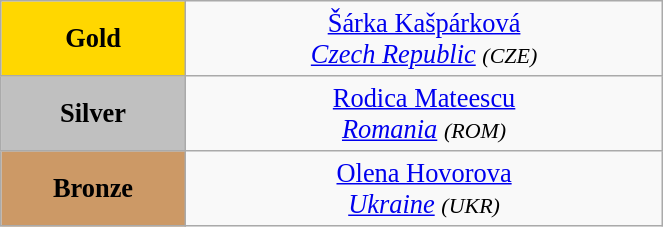<table class="wikitable" style=" text-align:center; font-size:110%;" width="35%">
<tr>
<td bgcolor="gold"><strong>Gold</strong></td>
<td> <a href='#'>Šárka Kašpárková</a><br><em><a href='#'>Czech Republic</a> <small>(CZE)</small></em></td>
</tr>
<tr>
<td bgcolor="silver"><strong>Silver</strong></td>
<td> <a href='#'>Rodica Mateescu</a><br><em><a href='#'>Romania</a> <small>(ROM)</small></em></td>
</tr>
<tr>
<td bgcolor="CC9966"><strong>Bronze</strong></td>
<td> <a href='#'>Olena Hovorova</a><br><em><a href='#'>Ukraine</a> <small>(UKR)</small></em></td>
</tr>
</table>
